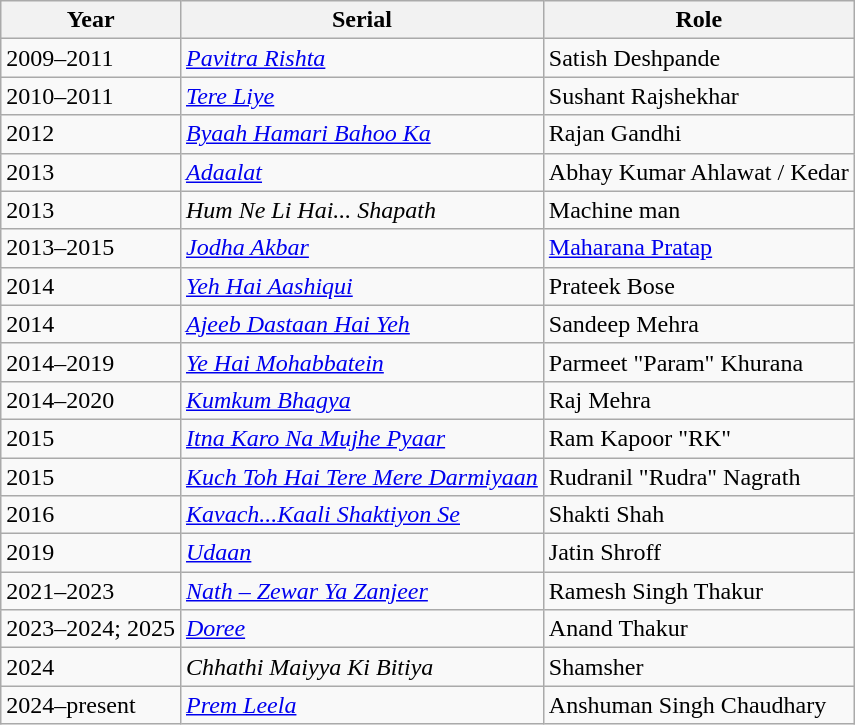<table class="wikitable sortable">
<tr>
<th>Year</th>
<th>Serial</th>
<th>Role</th>
</tr>
<tr>
<td>2009–2011</td>
<td><em><a href='#'>Pavitra Rishta</a></em></td>
<td>Satish Deshpande</td>
</tr>
<tr>
<td>2010–2011</td>
<td><em><a href='#'>Tere Liye</a></em></td>
<td>Sushant Rajshekhar</td>
</tr>
<tr>
<td>2012</td>
<td><em><a href='#'>Byaah Hamari Bahoo Ka</a></em></td>
<td>Rajan Gandhi</td>
</tr>
<tr>
<td>2013</td>
<td><em><a href='#'>Adaalat</a></em></td>
<td>Abhay Kumar Ahlawat / Kedar</td>
</tr>
<tr>
<td>2013</td>
<td><em>Hum Ne Li Hai... Shapath</em></td>
<td>Machine man</td>
</tr>
<tr>
<td>2013–2015</td>
<td><em><a href='#'>Jodha Akbar</a></em></td>
<td><a href='#'>Maharana Pratap</a></td>
</tr>
<tr>
<td>2014</td>
<td><em><a href='#'>Yeh Hai Aashiqui</a></em></td>
<td>Prateek Bose</td>
</tr>
<tr>
<td>2014</td>
<td><em><a href='#'>Ajeeb Dastaan Hai Yeh</a></em></td>
<td>Sandeep Mehra</td>
</tr>
<tr>
<td>2014–2019</td>
<td><em><a href='#'>Ye Hai Mohabbatein</a></em></td>
<td>Parmeet "Param" Khurana</td>
</tr>
<tr>
<td>2014–2020</td>
<td><em><a href='#'>Kumkum Bhagya</a></em></td>
<td>Raj Mehra</td>
</tr>
<tr>
<td>2015</td>
<td><em><a href='#'>Itna Karo Na Mujhe Pyaar</a></em></td>
<td>Ram Kapoor "RK"</td>
</tr>
<tr>
<td>2015</td>
<td><em><a href='#'>Kuch Toh Hai Tere Mere Darmiyaan</a></em></td>
<td>Rudranil "Rudra" Nagrath</td>
</tr>
<tr>
<td>2016</td>
<td><em><a href='#'>Kavach...Kaali Shaktiyon Se</a></em></td>
<td>Shakti Shah</td>
</tr>
<tr>
<td>2019</td>
<td><em><a href='#'>Udaan</a></em></td>
<td>Jatin Shroff</td>
</tr>
<tr>
<td>2021–2023</td>
<td><em><a href='#'>Nath – Zewar Ya Zanjeer</a></em></td>
<td>Ramesh Singh Thakur</td>
</tr>
<tr>
<td>2023–2024; 2025</td>
<td><em><a href='#'>Doree</a></em></td>
<td>Anand Thakur</td>
</tr>
<tr>
<td>2024</td>
<td><em>Chhathi Maiyya Ki Bitiya</em></td>
<td>Shamsher</td>
</tr>
<tr>
<td>2024–present</td>
<td><em><a href='#'>Prem Leela</a></em></td>
<td>Anshuman Singh Chaudhary</td>
</tr>
</table>
